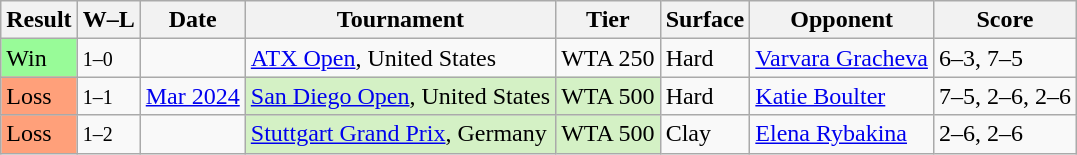<table class="sortable wikitable">
<tr>
<th>Result</th>
<th class="unsortable">W–L</th>
<th>Date</th>
<th>Tournament</th>
<th>Tier</th>
<th>Surface</th>
<th>Opponent</th>
<th class="unsortable">Score</th>
</tr>
<tr>
<td bgcolor=98fb98>Win</td>
<td><small>1–0</small></td>
<td><a href='#'></a></td>
<td><a href='#'>ATX Open</a>, United States</td>
<td>WTA 250</td>
<td>Hard</td>
<td> <a href='#'>Varvara Gracheva</a></td>
<td>6–3, 7–5</td>
</tr>
<tr>
<td bgcolor=ffa07a>Loss</td>
<td><small>1–1</small></td>
<td><a href='#'>Mar 2024</a></td>
<td bgcolor=d4f1c5><a href='#'>San Diego Open</a>, United States</td>
<td bgcolor=d4f1c5>WTA 500</td>
<td>Hard</td>
<td> <a href='#'>Katie Boulter</a></td>
<td>7–5, 2–6, 2–6</td>
</tr>
<tr>
<td bgcolor=ffa07a>Loss</td>
<td><small>1–2</small></td>
<td><a href='#'></a></td>
<td bgcolor=d4f1c5><a href='#'>Stuttgart Grand Prix</a>, Germany</td>
<td bgcolor=d4f1c5>WTA 500</td>
<td>Clay</td>
<td> <a href='#'>Elena Rybakina</a></td>
<td>2–6, 2–6</td>
</tr>
</table>
